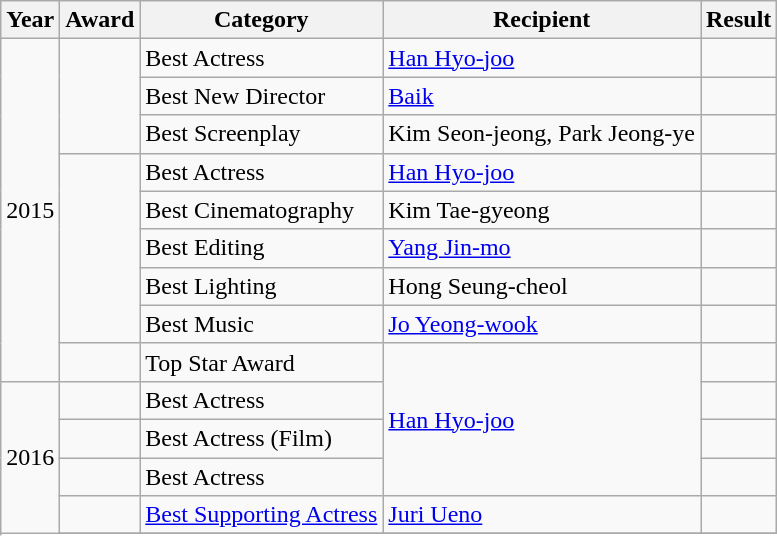<table class="wikitable">
<tr>
<th>Year</th>
<th>Award</th>
<th>Category</th>
<th>Recipient</th>
<th>Result</th>
</tr>
<tr>
<td rowspan=9>2015</td>
<td rowspan=3></td>
<td>Best Actress</td>
<td><a href='#'>Han Hyo-joo</a></td>
<td></td>
</tr>
<tr>
<td>Best New Director</td>
<td><a href='#'>Baik</a></td>
<td></td>
</tr>
<tr>
<td>Best Screenplay</td>
<td>Kim Seon-jeong, Park Jeong-ye</td>
<td></td>
</tr>
<tr>
<td rowspan=5></td>
<td>Best Actress</td>
<td><a href='#'>Han Hyo-joo</a></td>
<td></td>
</tr>
<tr>
<td>Best Cinematography</td>
<td>Kim Tae-gyeong</td>
<td></td>
</tr>
<tr>
<td>Best Editing</td>
<td><a href='#'>Yang Jin-mo</a></td>
<td></td>
</tr>
<tr>
<td>Best Lighting</td>
<td>Hong Seung-cheol</td>
<td></td>
</tr>
<tr>
<td>Best Music</td>
<td><a href='#'>Jo Yeong-wook</a></td>
<td></td>
</tr>
<tr>
<td></td>
<td>Top Star Award</td>
<td rowspan="4"><a href='#'>Han Hyo-joo</a></td>
<td></td>
</tr>
<tr>
<td rowspan="5">2016</td>
<td></td>
<td>Best Actress</td>
<td></td>
</tr>
<tr>
<td></td>
<td>Best Actress (Film)</td>
<td></td>
</tr>
<tr>
<td></td>
<td>Best Actress</td>
<td></td>
</tr>
<tr>
<td></td>
<td><a href='#'>Best Supporting Actress</a></td>
<td><a href='#'>Juri Ueno</a></td>
<td></td>
</tr>
<tr>
</tr>
</table>
